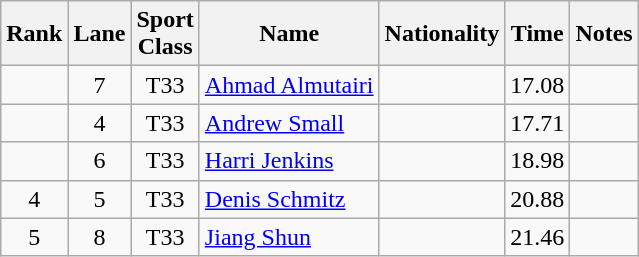<table class="wikitable sortable" style="text-align:center">
<tr>
<th>Rank</th>
<th>Lane</th>
<th>Sport<br>Class</th>
<th>Name</th>
<th>Nationality</th>
<th>Time</th>
<th>Notes</th>
</tr>
<tr>
<td></td>
<td>7</td>
<td>T33</td>
<td align=left><a href='#'>Ahmad Almutairi</a></td>
<td align=left></td>
<td>17.08</td>
<td></td>
</tr>
<tr>
<td></td>
<td>4</td>
<td>T33</td>
<td align=left><a href='#'>Andrew Small</a></td>
<td align=left></td>
<td>17.71</td>
<td></td>
</tr>
<tr>
<td></td>
<td>6</td>
<td>T33</td>
<td align=left><a href='#'>Harri Jenkins</a></td>
<td align=left></td>
<td>18.98</td>
<td></td>
</tr>
<tr>
<td>4</td>
<td>5</td>
<td>T33</td>
<td align=left><a href='#'>Denis Schmitz</a></td>
<td align=left></td>
<td>20.88</td>
<td></td>
</tr>
<tr>
<td>5</td>
<td>8</td>
<td>T33</td>
<td align=left><a href='#'>Jiang Shun</a></td>
<td align=left></td>
<td>21.46</td>
<td></td>
</tr>
</table>
